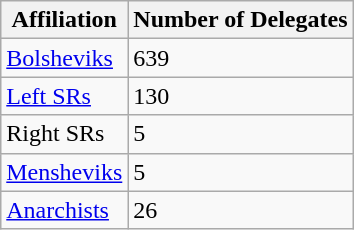<table class="wikitable">
<tr>
<th>Affiliation</th>
<th>Number of Delegates</th>
</tr>
<tr>
<td><a href='#'>Bolsheviks</a></td>
<td>639</td>
</tr>
<tr>
<td><a href='#'>Left SRs</a></td>
<td>130</td>
</tr>
<tr>
<td>Right SRs</td>
<td>5</td>
</tr>
<tr>
<td><a href='#'>Mensheviks</a></td>
<td>5</td>
</tr>
<tr>
<td><a href='#'>Anarchists</a></td>
<td>26</td>
</tr>
</table>
